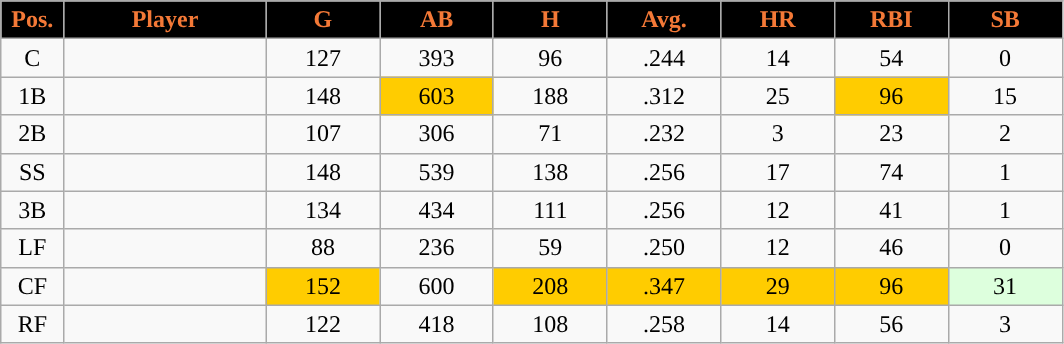<table class="wikitable sortable">
<tr>
<th style="background:black;color:#f47937;" width="5%">Pos.</th>
<th style="background:black;color:#f47937;" width="16%">Player</th>
<th style="background:black;color:#f47937;" width="9%">G</th>
<th style="background:black;color:#f47937;" width="9%">AB</th>
<th style="background:black;color:#f47937;" width="9%">H</th>
<th style="background:black;color:#f47937;" width="9%">Avg.</th>
<th style="background:black;color:#f47937;" width="9%">HR</th>
<th style="background:black;color:#f47937;" width="9%">RBI</th>
<th style="background:black;color:#f47937;" width="9%">SB</th>
</tr>
<tr align="center">
<td>C</td>
<td></td>
<td>127</td>
<td>393</td>
<td>96</td>
<td>.244</td>
<td>14</td>
<td>54</td>
<td>0</td>
</tr>
<tr align="center">
<td>1B</td>
<td></td>
<td>148</td>
<td style="background:#fc0;">603</td>
<td>188</td>
<td>.312</td>
<td>25</td>
<td style="background:#fc0;">96</td>
<td>15</td>
</tr>
<tr align="center">
<td>2B</td>
<td></td>
<td>107</td>
<td>306</td>
<td>71</td>
<td>.232</td>
<td>3</td>
<td>23</td>
<td>2</td>
</tr>
<tr align="center">
<td>SS</td>
<td></td>
<td>148</td>
<td>539</td>
<td>138</td>
<td>.256</td>
<td>17</td>
<td>74</td>
<td>1</td>
</tr>
<tr align="center">
<td>3B</td>
<td></td>
<td>134</td>
<td>434</td>
<td>111</td>
<td>.256</td>
<td>12</td>
<td>41</td>
<td>1</td>
</tr>
<tr align="center">
<td>LF</td>
<td></td>
<td>88</td>
<td>236</td>
<td>59</td>
<td>.250</td>
<td>12</td>
<td>46</td>
<td>0</td>
</tr>
<tr align="center">
<td>CF</td>
<td></td>
<td style="background:#fc0;">152</td>
<td>600</td>
<td style="background:#fc0;">208</td>
<td style="background:#fc0;">.347</td>
<td style="background:#fc0;">29</td>
<td style="background:#fc0;">96</td>
<td style="background:#DDFFDD;">31</td>
</tr>
<tr align="center">
<td>RF</td>
<td></td>
<td>122</td>
<td>418</td>
<td>108</td>
<td>.258</td>
<td>14</td>
<td>56</td>
<td>3</td>
</tr>
</table>
